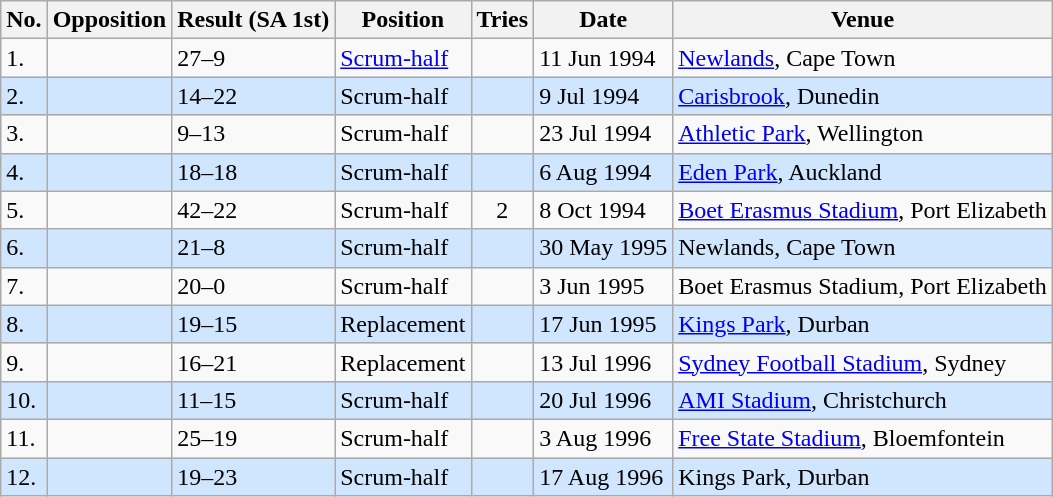<table class="wikitable sortable">
<tr>
<th>No.</th>
<th>Opposition</th>
<th>Result (SA 1st)</th>
<th>Position</th>
<th>Tries</th>
<th>Date</th>
<th>Venue</th>
</tr>
<tr>
<td>1.</td>
<td></td>
<td>27–9</td>
<td><a href='#'>Scrum-half</a></td>
<td></td>
<td>11 Jun 1994</td>
<td><a href='#'>Newlands</a>, Cape Town</td>
</tr>
<tr style="background: #D0E6FF;">
<td>2.</td>
<td></td>
<td>14–22</td>
<td>Scrum-half</td>
<td></td>
<td>9 Jul 1994</td>
<td><a href='#'>Carisbrook</a>, Dunedin</td>
</tr>
<tr>
<td>3.</td>
<td></td>
<td>9–13</td>
<td>Scrum-half</td>
<td></td>
<td>23 Jul 1994</td>
<td><a href='#'>Athletic Park</a>, Wellington</td>
</tr>
<tr style="background: #D0E6FF;">
<td>4.</td>
<td></td>
<td>18–18</td>
<td>Scrum-half</td>
<td></td>
<td>6 Aug 1994</td>
<td><a href='#'>Eden Park</a>, Auckland</td>
</tr>
<tr>
<td>5.</td>
<td></td>
<td>42–22</td>
<td>Scrum-half</td>
<td align="center">2</td>
<td>8 Oct 1994</td>
<td><a href='#'>Boet Erasmus Stadium</a>, Port Elizabeth</td>
</tr>
<tr style="background: #D0E6FF;">
<td>6.</td>
<td></td>
<td>21–8</td>
<td>Scrum-half</td>
<td></td>
<td>30 May 1995</td>
<td>Newlands, Cape Town</td>
</tr>
<tr>
<td>7.</td>
<td></td>
<td>20–0</td>
<td>Scrum-half</td>
<td></td>
<td>3 Jun 1995</td>
<td>Boet Erasmus Stadium, Port Elizabeth</td>
</tr>
<tr style="background: #D0E6FF;">
<td>8.</td>
<td></td>
<td>19–15</td>
<td>Replacement</td>
<td></td>
<td>17 Jun 1995</td>
<td><a href='#'>Kings Park</a>, Durban</td>
</tr>
<tr>
<td>9.</td>
<td></td>
<td>16–21</td>
<td>Replacement</td>
<td></td>
<td>13 Jul 1996</td>
<td><a href='#'>Sydney Football Stadium</a>, Sydney</td>
</tr>
<tr style="background: #D0E6FF;">
<td>10.</td>
<td></td>
<td>11–15</td>
<td>Scrum-half</td>
<td></td>
<td>20 Jul 1996</td>
<td><a href='#'>AMI Stadium</a>, Christchurch</td>
</tr>
<tr>
<td>11.</td>
<td></td>
<td>25–19</td>
<td>Scrum-half</td>
<td></td>
<td>3 Aug 1996</td>
<td><a href='#'>Free State Stadium</a>, Bloemfontein</td>
</tr>
<tr style="background: #D0E6FF;">
<td>12.</td>
<td></td>
<td>19–23</td>
<td>Scrum-half</td>
<td></td>
<td>17 Aug 1996</td>
<td>Kings Park, Durban</td>
</tr>
</table>
